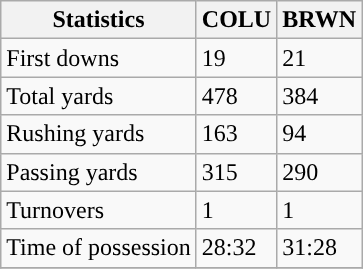<table class="wikitable" style="float: left;">
<tr>
<th>Statistics</th>
<th>COLU</th>
<th>BRWN</th>
</tr>
<tr>
<td>First downs</td>
<td>19</td>
<td>21</td>
</tr>
<tr>
<td>Total yards</td>
<td>478</td>
<td>384</td>
</tr>
<tr>
<td>Rushing yards</td>
<td>163</td>
<td>94</td>
</tr>
<tr>
<td>Passing yards</td>
<td>315</td>
<td>290</td>
</tr>
<tr>
<td>Turnovers</td>
<td>1</td>
<td>1</td>
</tr>
<tr>
<td>Time of possession</td>
<td>28:32</td>
<td>31:28</td>
</tr>
<tr>
</tr>
</table>
